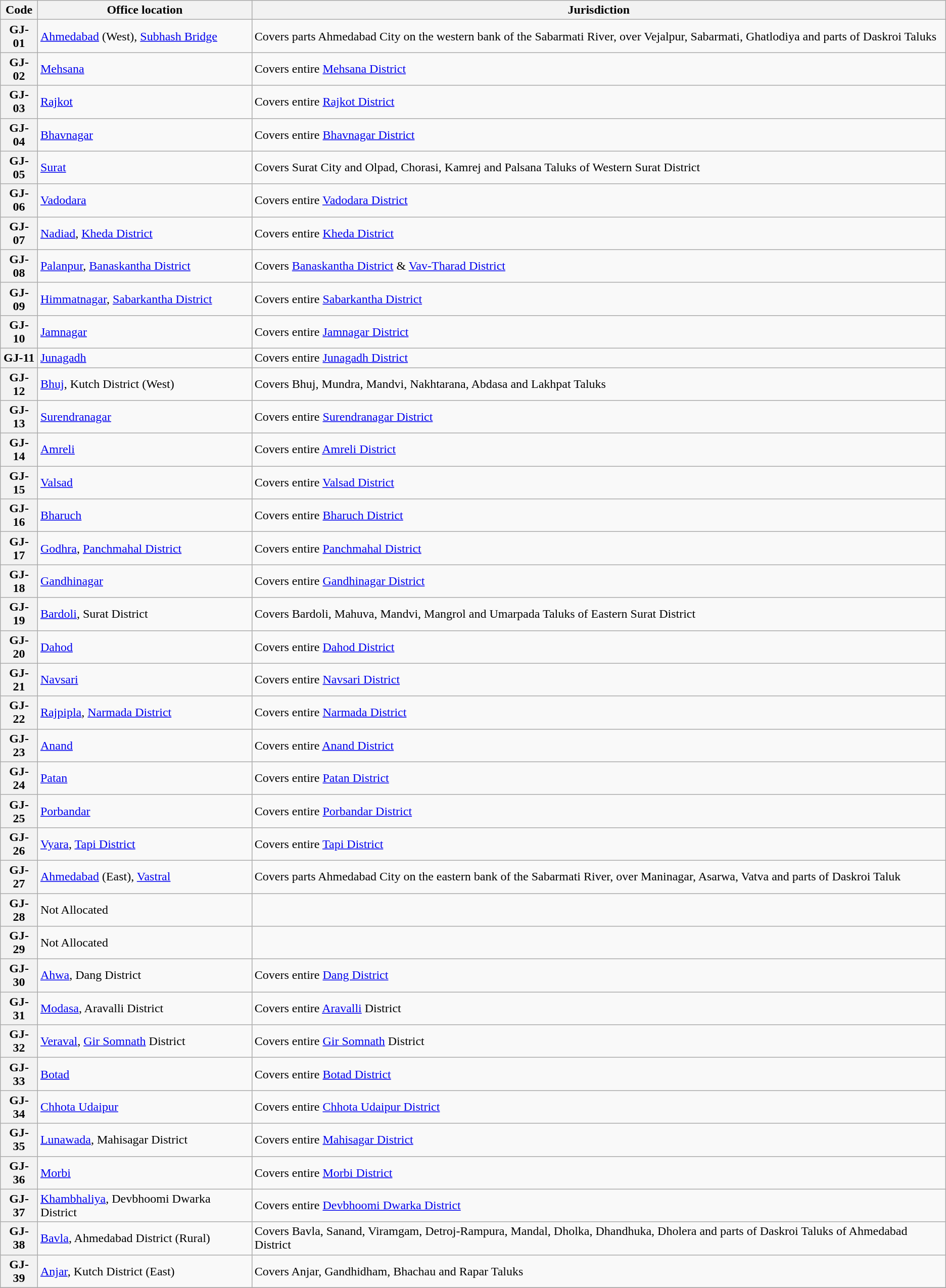<table class="wikitable sortable">
<tr>
<th scope="col">Code</th>
<th scope="col">Office location</th>
<th scope="col">Jurisdiction</th>
</tr>
<tr>
<th scope=row>GJ-01</th>
<td><a href='#'>Ahmedabad</a> (West), <a href='#'>Subhash Bridge</a></td>
<td>Covers parts Ahmedabad City on the western bank of the Sabarmati River, over Vejalpur, Sabarmati, Ghatlodiya and parts of Daskroi Taluks</td>
</tr>
<tr>
<th scope=row>GJ-02</th>
<td><a href='#'>Mehsana</a></td>
<td>Covers entire <a href='#'>Mehsana District</a></td>
</tr>
<tr>
<th scope=row>GJ-03</th>
<td><a href='#'>Rajkot</a></td>
<td>Covers entire <a href='#'>Rajkot District</a></td>
</tr>
<tr>
<th scope=row>GJ-04</th>
<td><a href='#'>Bhavnagar</a></td>
<td>Covers entire <a href='#'>Bhavnagar District</a></td>
</tr>
<tr>
<th scope=row>GJ-05</th>
<td><a href='#'>Surat</a></td>
<td>Covers Surat City and Olpad, Chorasi, Kamrej and Palsana Taluks of Western Surat District</td>
</tr>
<tr>
<th scope=row>GJ-06</th>
<td><a href='#'>Vadodara</a></td>
<td>Covers entire <a href='#'>Vadodara District</a></td>
</tr>
<tr>
<th scope=row>GJ-07</th>
<td><a href='#'>Nadiad</a>, <a href='#'>Kheda District</a></td>
<td>Covers entire <a href='#'>Kheda District</a></td>
</tr>
<tr>
<th scope=row>GJ-08</th>
<td><a href='#'>Palanpur</a>, <a href='#'>Banaskantha District</a></td>
<td>Covers <a href='#'>Banaskantha District</a> & <a href='#'>Vav-Tharad District</a></td>
</tr>
<tr>
<th scope=row>GJ-09</th>
<td><a href='#'>Himmatnagar</a>, <a href='#'>Sabarkantha District</a></td>
<td>Covers entire <a href='#'>Sabarkantha District</a></td>
</tr>
<tr>
<th scope=row>GJ-10</th>
<td><a href='#'>Jamnagar</a></td>
<td>Covers entire <a href='#'>Jamnagar District</a></td>
</tr>
<tr>
<th scope=row>GJ-11</th>
<td><a href='#'>Junagadh</a></td>
<td>Covers entire <a href='#'>Junagadh District</a></td>
</tr>
<tr>
<th scope=row>GJ-12</th>
<td><a href='#'>Bhuj</a>, Kutch District (West)</td>
<td>Covers Bhuj, Mundra, Mandvi, Nakhtarana, Abdasa and Lakhpat Taluks</td>
</tr>
<tr>
<th scope=row>GJ-13</th>
<td><a href='#'>Surendranagar</a></td>
<td>Covers entire <a href='#'>Surendranagar District</a></td>
</tr>
<tr>
<th scope=row>GJ-14</th>
<td><a href='#'>Amreli</a></td>
<td>Covers entire <a href='#'>Amreli District</a></td>
</tr>
<tr>
<th scope=row>GJ-15</th>
<td><a href='#'>Valsad</a></td>
<td>Covers entire <a href='#'>Valsad District</a></td>
</tr>
<tr>
<th scope=row>GJ-16</th>
<td><a href='#'>Bharuch</a></td>
<td>Covers entire <a href='#'>Bharuch District</a></td>
</tr>
<tr>
<th scope=row>GJ-17</th>
<td><a href='#'>Godhra</a>, <a href='#'>Panchmahal District</a></td>
<td>Covers entire <a href='#'>Panchmahal District</a></td>
</tr>
<tr>
<th scope=row>GJ-18</th>
<td><a href='#'>Gandhinagar</a></td>
<td>Covers entire <a href='#'>Gandhinagar District</a></td>
</tr>
<tr>
<th scope=row>GJ-19</th>
<td><a href='#'>Bardoli</a>, Surat District</td>
<td>Covers Bardoli, Mahuva, Mandvi, Mangrol and Umarpada Taluks of Eastern Surat District</td>
</tr>
<tr>
<th scope=row>GJ-20</th>
<td><a href='#'>Dahod</a></td>
<td>Covers entire <a href='#'>Dahod District</a></td>
</tr>
<tr>
<th scope=row>GJ-21</th>
<td><a href='#'>Navsari</a></td>
<td>Covers entire <a href='#'>Navsari District</a></td>
</tr>
<tr>
<th scope=row>GJ-22</th>
<td><a href='#'>Rajpipla</a>, <a href='#'>Narmada District</a></td>
<td>Covers entire <a href='#'>Narmada District</a></td>
</tr>
<tr>
<th scope=row>GJ-23</th>
<td><a href='#'>Anand</a></td>
<td>Covers entire <a href='#'>Anand District</a></td>
</tr>
<tr>
<th scope=row>GJ-24</th>
<td><a href='#'>Patan</a></td>
<td>Covers entire <a href='#'>Patan District</a></td>
</tr>
<tr>
<th scope=row>GJ-25</th>
<td><a href='#'>Porbandar</a></td>
<td>Covers entire <a href='#'>Porbandar District</a></td>
</tr>
<tr>
<th scope=row>GJ-26</th>
<td><a href='#'>Vyara</a>, <a href='#'>Tapi District</a></td>
<td>Covers entire <a href='#'>Tapi District</a></td>
</tr>
<tr>
<th scope=row>GJ-27</th>
<td><a href='#'>Ahmedabad</a> (East), <a href='#'>Vastral</a></td>
<td>Covers parts Ahmedabad City on the eastern bank of the Sabarmati River, over Maninagar, Asarwa, Vatva and parts of Daskroi Taluk</td>
</tr>
<tr>
<th scope=row>GJ-28</th>
<td>Not Allocated</td>
<td></td>
</tr>
<tr>
<th scope=row>GJ-29</th>
<td>Not Allocated</td>
<td></td>
</tr>
<tr>
<th scope=row>GJ-30</th>
<td><a href='#'>Ahwa</a>, Dang District</td>
<td>Covers entire <a href='#'>Dang District</a></td>
</tr>
<tr>
<th scope=row>GJ-31</th>
<td><a href='#'>Modasa</a>, Aravalli District</td>
<td>Covers entire <a href='#'>Aravalli</a> District</td>
</tr>
<tr>
<th scope=row>GJ-32</th>
<td><a href='#'>Veraval</a>, <a href='#'>Gir Somnath</a> District</td>
<td>Covers entire <a href='#'>Gir Somnath</a> District</td>
</tr>
<tr>
<th scope=row>GJ-33</th>
<td><a href='#'>Botad</a></td>
<td>Covers entire <a href='#'>Botad District</a></td>
</tr>
<tr>
<th scope=row>GJ-34</th>
<td><a href='#'>Chhota Udaipur</a></td>
<td>Covers entire <a href='#'>Chhota Udaipur District</a></td>
</tr>
<tr>
<th scope=row>GJ-35</th>
<td><a href='#'>Lunawada</a>, Mahisagar District</td>
<td>Covers entire <a href='#'>Mahisagar District</a></td>
</tr>
<tr>
<th scope=row>GJ-36</th>
<td><a href='#'>Morbi</a></td>
<td>Covers entire <a href='#'>Morbi District</a></td>
</tr>
<tr>
<th scope=row>GJ-37</th>
<td><a href='#'>Khambhaliya</a>, Devbhoomi Dwarka District</td>
<td>Covers entire <a href='#'>Devbhoomi Dwarka District</a></td>
</tr>
<tr>
<th scope=row>GJ-38</th>
<td><a href='#'>Bavla</a>, Ahmedabad District (Rural)</td>
<td>Covers Bavla, Sanand, Viramgam, Detroj-Rampura, Mandal, Dholka, Dhandhuka, Dholera and parts of Daskroi Taluks of Ahmedabad District</td>
</tr>
<tr>
<th scope=row>GJ-39</th>
<td><a href='#'>Anjar</a>, Kutch District (East)</td>
<td>Covers Anjar, Gandhidham, Bhachau and Rapar Taluks</td>
</tr>
<tr>
</tr>
</table>
